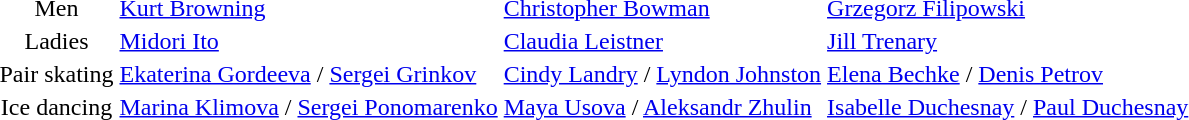<table>
<tr>
<td align=center>Men</td>
<td> <a href='#'>Kurt Browning</a></td>
<td> <a href='#'>Christopher Bowman</a></td>
<td> <a href='#'>Grzegorz Filipowski</a></td>
</tr>
<tr>
<td align=center>Ladies</td>
<td> <a href='#'>Midori Ito</a></td>
<td> <a href='#'>Claudia Leistner</a></td>
<td> <a href='#'>Jill Trenary</a></td>
</tr>
<tr>
<td align=center>Pair skating</td>
<td> <a href='#'>Ekaterina Gordeeva</a> / <a href='#'>Sergei Grinkov</a></td>
<td> <a href='#'>Cindy Landry</a> / <a href='#'>Lyndon Johnston</a></td>
<td> <a href='#'>Elena Bechke</a> / <a href='#'>Denis Petrov</a></td>
</tr>
<tr>
<td align=center>Ice dancing</td>
<td> <a href='#'>Marina Klimova</a> / <a href='#'>Sergei Ponomarenko</a></td>
<td> <a href='#'>Maya Usova</a> / <a href='#'>Aleksandr Zhulin</a></td>
<td> <a href='#'>Isabelle Duchesnay</a> / <a href='#'>Paul Duchesnay</a></td>
</tr>
</table>
